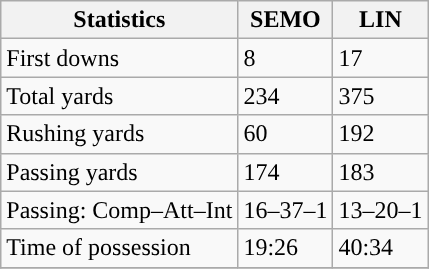<table class="wikitable" style="float: left;">
<tr>
<th>Statistics</th>
<th>SEMO</th>
<th>LIN</th>
</tr>
<tr>
<td>First downs</td>
<td>8</td>
<td>17</td>
</tr>
<tr>
<td>Total yards</td>
<td>234</td>
<td>375</td>
</tr>
<tr>
<td>Rushing yards</td>
<td>60</td>
<td>192</td>
</tr>
<tr>
<td>Passing yards</td>
<td>174</td>
<td>183</td>
</tr>
<tr>
<td>Passing: Comp–Att–Int</td>
<td>16–37–1</td>
<td>13–20–1</td>
</tr>
<tr>
<td>Time of possession</td>
<td>19:26</td>
<td>40:34</td>
</tr>
<tr>
</tr>
</table>
